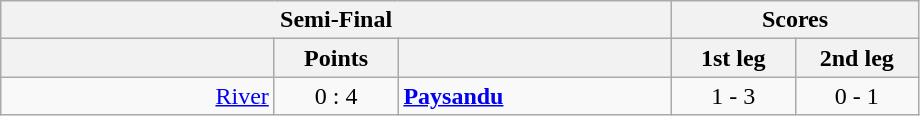<table class="wikitable" style="text-align:center;">
<tr>
<th colspan=3>Semi-Final</th>
<th colspan=3>Scores</th>
</tr>
<tr>
<th width="175"></th>
<th width="75">Points</th>
<th width="175"></th>
<th width="75">1st leg</th>
<th width="75">2nd leg</th>
</tr>
<tr>
<td align=right><a href='#'>River</a></td>
<td>0 : 4</td>
<td align=left><strong><a href='#'>Paysandu</a></strong></td>
<td>1 - 3</td>
<td>0 - 1</td>
</tr>
</table>
